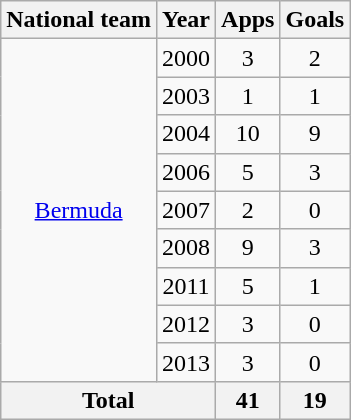<table class="wikitable" style="text-align:center">
<tr>
<th>National team</th>
<th>Year</th>
<th>Apps</th>
<th>Goals</th>
</tr>
<tr>
<td rowspan="9"><a href='#'>Bermuda</a></td>
<td>2000</td>
<td>3</td>
<td>2</td>
</tr>
<tr>
<td>2003</td>
<td>1</td>
<td>1</td>
</tr>
<tr>
<td>2004</td>
<td>10</td>
<td>9</td>
</tr>
<tr>
<td>2006</td>
<td>5</td>
<td>3</td>
</tr>
<tr>
<td>2007</td>
<td>2</td>
<td>0</td>
</tr>
<tr>
<td>2008</td>
<td>9</td>
<td>3</td>
</tr>
<tr>
<td>2011</td>
<td>5</td>
<td>1</td>
</tr>
<tr>
<td>2012</td>
<td>3</td>
<td>0</td>
</tr>
<tr>
<td>2013</td>
<td>3</td>
<td>0</td>
</tr>
<tr>
<th colspan="2">Total</th>
<th>41</th>
<th>19</th>
</tr>
</table>
